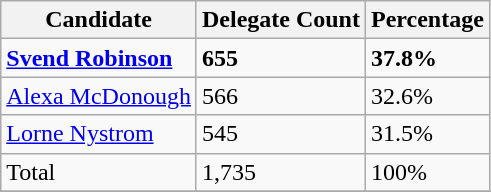<table class="wikitable">
<tr>
<th>Candidate</th>
<th>Delegate Count</th>
<th>Percentage</th>
</tr>
<tr>
<td><strong><a href='#'>Svend Robinson</a></strong></td>
<td><strong>655</strong></td>
<td><strong>37.8%</strong></td>
</tr>
<tr>
<td><a href='#'>Alexa McDonough</a></td>
<td>566</td>
<td>32.6%</td>
</tr>
<tr>
<td><a href='#'>Lorne Nystrom</a></td>
<td>545</td>
<td>31.5%</td>
</tr>
<tr>
<td>Total</td>
<td>1,735</td>
<td>100%</td>
</tr>
<tr>
</tr>
</table>
